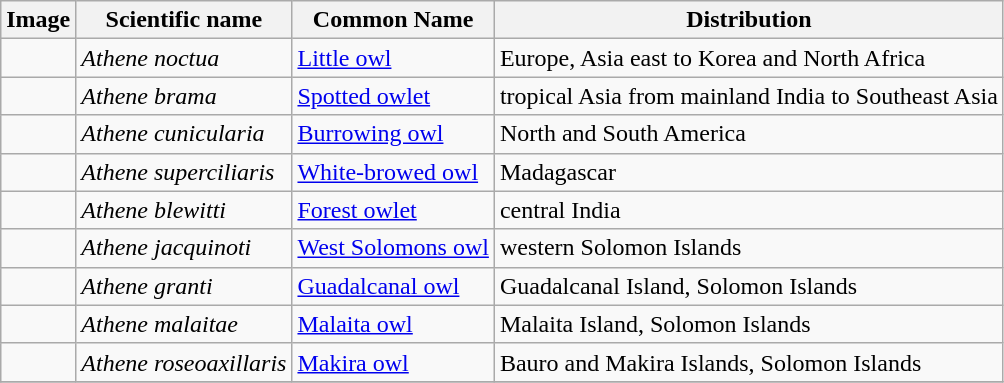<table class="wikitable">
<tr>
<th>Image</th>
<th>Scientific name</th>
<th>Common Name</th>
<th>Distribution</th>
</tr>
<tr>
<td></td>
<td><em>Athene noctua</em></td>
<td><a href='#'>Little owl</a></td>
<td>Europe, Asia east to Korea and North Africa</td>
</tr>
<tr>
<td></td>
<td><em>Athene brama</em></td>
<td><a href='#'>Spotted owlet</a></td>
<td>tropical Asia from mainland India to Southeast Asia</td>
</tr>
<tr>
<td></td>
<td><em>Athene cunicularia</em></td>
<td><a href='#'>Burrowing owl</a></td>
<td>North and South America</td>
</tr>
<tr>
<td></td>
<td><em>Athene superciliaris</em></td>
<td><a href='#'>White-browed owl</a></td>
<td>Madagascar</td>
</tr>
<tr>
<td></td>
<td><em>Athene blewitti</em></td>
<td><a href='#'>Forest owlet</a></td>
<td>central India</td>
</tr>
<tr>
<td></td>
<td><em>Athene jacquinoti</em></td>
<td><a href='#'>West Solomons owl</a></td>
<td>western Solomon Islands</td>
</tr>
<tr>
<td></td>
<td><em>Athene granti</em></td>
<td><a href='#'>Guadalcanal owl</a></td>
<td>Guadalcanal Island, Solomon Islands</td>
</tr>
<tr>
<td></td>
<td><em>Athene malaitae</em></td>
<td><a href='#'>Malaita owl</a></td>
<td>Malaita Island, Solomon Islands</td>
</tr>
<tr>
<td></td>
<td><em>Athene roseoaxillaris</em></td>
<td><a href='#'>Makira owl</a></td>
<td>Bauro and Makira Islands, Solomon Islands</td>
</tr>
<tr>
</tr>
</table>
